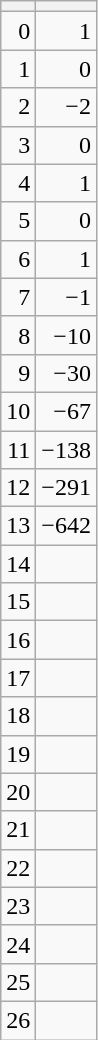<table class="wikitable" style="text-align:right">
<tr>
<th></th>
<th></th>
</tr>
<tr>
<td>0</td>
<td>1</td>
</tr>
<tr>
<td>1</td>
<td>0</td>
</tr>
<tr>
<td>2</td>
<td>−2</td>
</tr>
<tr>
<td>3</td>
<td>0</td>
</tr>
<tr>
<td>4</td>
<td>1</td>
</tr>
<tr>
<td>5</td>
<td>0</td>
</tr>
<tr>
<td>6</td>
<td>1</td>
</tr>
<tr>
<td>7</td>
<td>−1</td>
</tr>
<tr>
<td>8</td>
<td>−10</td>
</tr>
<tr>
<td>9</td>
<td>−30</td>
</tr>
<tr>
<td>10</td>
<td>−67</td>
</tr>
<tr>
<td>11</td>
<td>−138</td>
</tr>
<tr>
<td>12</td>
<td>−291</td>
</tr>
<tr>
<td>13</td>
<td>−642</td>
</tr>
<tr>
<td>14</td>
<td></td>
</tr>
<tr>
<td>15</td>
<td></td>
</tr>
<tr>
<td>16</td>
<td></td>
</tr>
<tr>
<td>17</td>
<td></td>
</tr>
<tr>
<td>18</td>
<td></td>
</tr>
<tr>
<td>19</td>
<td></td>
</tr>
<tr>
<td>20</td>
<td></td>
</tr>
<tr>
<td>21</td>
<td></td>
</tr>
<tr>
<td>22</td>
<td></td>
</tr>
<tr>
<td>23</td>
<td></td>
</tr>
<tr>
<td>24</td>
<td></td>
</tr>
<tr>
<td>25</td>
<td></td>
</tr>
<tr>
<td>26</td>
<td></td>
</tr>
</table>
